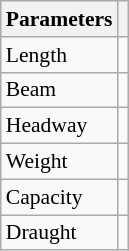<table class="wikitable" style="font-size:90%;">
<tr>
<th>Parameters</th>
<th></th>
</tr>
<tr>
<td>Length</td>
<td></td>
</tr>
<tr>
<td>Beam</td>
<td></td>
</tr>
<tr>
<td>Headway</td>
<td></td>
</tr>
<tr>
<td>Weight</td>
<td></td>
</tr>
<tr>
<td>Capacity</td>
<td></td>
</tr>
<tr>
<td>Draught</td>
<td></td>
</tr>
</table>
